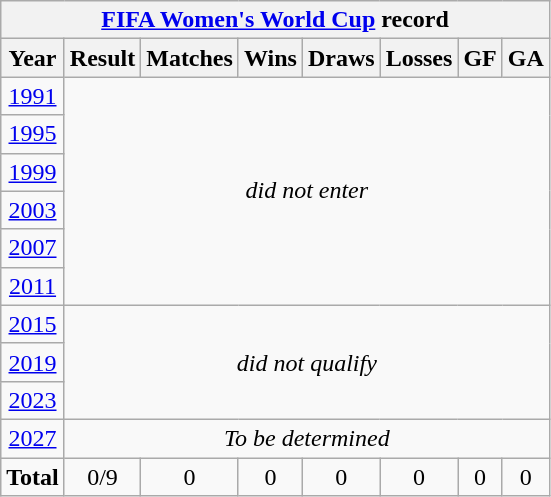<table class="wikitable" style="text-align: center;">
<tr>
<th colspan=8><a href='#'>FIFA Women's World Cup</a> record</th>
</tr>
<tr>
<th>Year</th>
<th>Result</th>
<th>Matches</th>
<th>Wins</th>
<th>Draws</th>
<th>Losses</th>
<th>GF</th>
<th>GA</th>
</tr>
<tr>
<td> <a href='#'>1991</a></td>
<td rowspan=6 colspan=7><em>did not enter</em></td>
</tr>
<tr>
<td> <a href='#'>1995</a></td>
</tr>
<tr>
<td> <a href='#'>1999</a></td>
</tr>
<tr>
<td> <a href='#'>2003</a></td>
</tr>
<tr>
<td> <a href='#'>2007</a></td>
</tr>
<tr>
<td> <a href='#'>2011</a></td>
</tr>
<tr>
<td> <a href='#'>2015</a></td>
<td rowspan=3 colspan=7><em>did not qualify</em></td>
</tr>
<tr>
<td> <a href='#'>2019</a></td>
</tr>
<tr>
<td> <a href='#'>2023</a></td>
</tr>
<tr>
<td> <a href='#'>2027</a></td>
<td colspan=7><em>To be determined</em></td>
</tr>
<tr>
<td><strong>Total</strong></td>
<td>0/9</td>
<td>0</td>
<td>0</td>
<td>0</td>
<td>0</td>
<td>0</td>
<td>0</td>
</tr>
</table>
